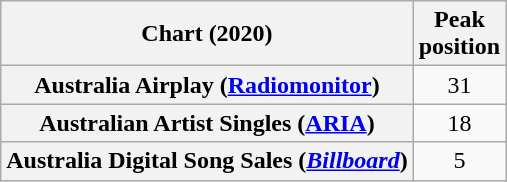<table class="wikitable plainrowheaders" style="text-align:center">
<tr>
<th scope="col">Chart (2020)</th>
<th scope="col">Peak<br>position</th>
</tr>
<tr>
<th scope="row">Australia Airplay (<a href='#'>Radiomonitor</a>)</th>
<td>31</td>
</tr>
<tr>
<th scope="row">Australian Artist Singles (<a href='#'>ARIA</a>)</th>
<td>18</td>
</tr>
<tr>
<th scope="row">Australia Digital Song Sales (<em><a href='#'>Billboard</a></em>)</th>
<td>5</td>
</tr>
</table>
